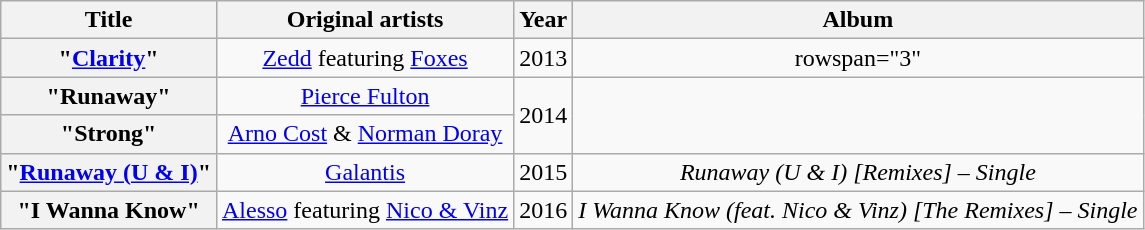<table class="wikitable plainrowheaders" style="text-align:center;">
<tr>
<th scope="col">Title</th>
<th scope="col">Original artists</th>
<th scope="col">Year</th>
<th scope="col">Album</th>
</tr>
<tr>
<th scope="row">"<a href='#'>Clarity</a>" </th>
<td><a href='#'>Zedd</a> featuring <a href='#'>Foxes</a></td>
<td>2013</td>
<td>rowspan="3" </td>
</tr>
<tr>
<th scope="row">"Runaway" </th>
<td><a href='#'>Pierce Fulton</a></td>
<td rowspan="2">2014</td>
</tr>
<tr>
<th scope="row">"Strong" </th>
<td><a href='#'>Arno Cost</a> & <a href='#'>Norman Doray</a></td>
</tr>
<tr>
<th scope="row">"<a href='#'>Runaway (U & I)</a>" </th>
<td><a href='#'>Galantis</a></td>
<td>2015</td>
<td><em>Runaway (U & I) [Remixes] – Single</em></td>
</tr>
<tr>
<th scope="row">"I Wanna Know" </th>
<td><a href='#'>Alesso</a> featuring <a href='#'>Nico & Vinz</a></td>
<td>2016</td>
<td><em>I Wanna Know (feat. Nico & Vinz) [The Remixes] – Single</em></td>
</tr>
</table>
